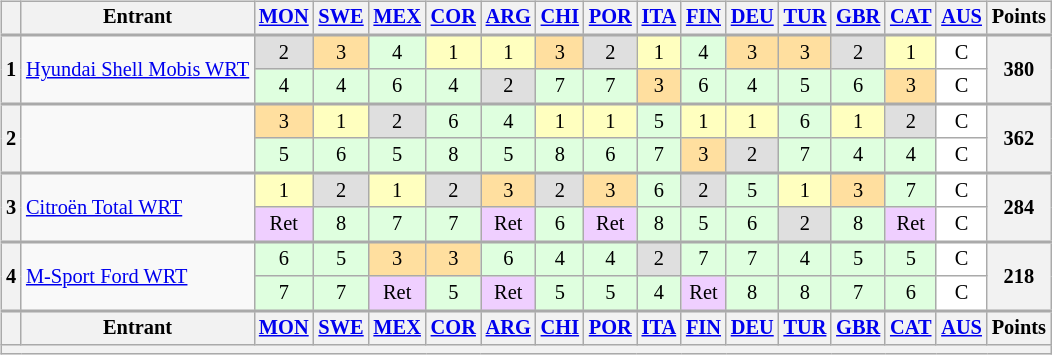<table>
<tr>
<td><br><table class="wikitable" style="font-size: 85%; text-align: center">
<tr valign="top">
<th valign="middle"></th>
<th valign="middle">Entrant</th>
<th><a href='#'>MON</a><br></th>
<th><a href='#'>SWE</a><br></th>
<th><a href='#'>MEX</a><br></th>
<th><a href='#'>COR</a><br></th>
<th><a href='#'>ARG</a><br></th>
<th><a href='#'>CHI</a><br></th>
<th><a href='#'>POR</a><br></th>
<th><a href='#'>ITA</a><br></th>
<th><a href='#'>FIN</a><br></th>
<th><a href='#'>DEU</a><br></th>
<th><a href='#'>TUR</a><br></th>
<th><a href='#'>GBR</a><br></th>
<th><a href='#'>CAT</a><br></th>
<th><a href='#'>AUS</a><br></th>
<th valign="middle">Points</th>
</tr>
<tr style="border-top:2px solid #aaaaaa">
<th rowspan="2">1</th>
<td rowspan="2" align="left"> <a href='#'>Hyundai Shell Mobis WRT</a></td>
<td style="background:#dfdfdf">2</td>
<td style="background:#ffdf9f">3</td>
<td style="background:#dfffdf">4</td>
<td style="background:#ffffbf">1</td>
<td style="background:#ffffbf">1</td>
<td style="background:#ffdf9f">3</td>
<td style="background:#dfdfdf">2</td>
<td style="background:#ffffbf">1</td>
<td style="background:#dfffdf">4</td>
<td style="background:#ffdf9f">3</td>
<td style="background:#ffdf9f">3</td>
<td style="background:#dfdfdf">2</td>
<td style="background:#ffffbf">1</td>
<td style="background:#ffffff">C</td>
<th rowspan="2">380</th>
</tr>
<tr>
<td style="background:#dfffdf">4</td>
<td style="background:#dfffdf">4</td>
<td style="background:#dfffdf">6</td>
<td style="background:#dfffdf">4</td>
<td style="background:#dfdfdf">2</td>
<td style="background:#dfffdf">7</td>
<td style="background:#dfffdf">7</td>
<td style="background:#ffdf9f">3</td>
<td style="background:#dfffdf">6</td>
<td style="background:#dfffdf">4</td>
<td style="background:#dfffdf">5</td>
<td style="background:#dfffdf">6</td>
<td style="background:#ffdf9f">3</td>
<td style="background:#ffffff">C</td>
</tr>
<tr style="border-top:2px solid #aaaaaa">
<th rowspan="2">2</th>
<td rowspan="2" align="left"></td>
<td style="background:#ffdf9f">3</td>
<td style="background:#ffffbf">1</td>
<td style="background:#dfdfdf">2</td>
<td style="background:#dfffdf">6</td>
<td style="background:#dfffdf">4</td>
<td style="background:#ffffbf">1</td>
<td style="background:#ffffbf">1</td>
<td style="background:#dfffdf">5</td>
<td style="background:#ffffbf">1</td>
<td style="background:#ffffbf">1</td>
<td style="background:#dfffdf">6</td>
<td style="background:#ffffbf">1</td>
<td style="background:#dfdfdf">2</td>
<td style="background:#ffffff">C</td>
<th rowspan="2">362</th>
</tr>
<tr>
<td style="background:#dfffdf">5</td>
<td style="background:#dfffdf">6</td>
<td style="background:#dfffdf">5</td>
<td style="background:#dfffdf">8</td>
<td style="background:#dfffdf">5</td>
<td style="background:#dfffdf">8</td>
<td style="background:#dfffdf">6</td>
<td style="background:#dfffdf">7</td>
<td style="background:#ffdf9f">3</td>
<td style="background:#dfdfdf">2</td>
<td style="background:#dfffdf">7</td>
<td style="background:#dfffdf">4</td>
<td style="background:#dfffdf">4</td>
<td style="background:#ffffff">C</td>
</tr>
<tr style="border-top:2px solid #aaaaaa">
<th rowspan="2">3</th>
<td rowspan="2" align="left"> <a href='#'>Citroën Total WRT</a></td>
<td style="background:#ffffbf">1</td>
<td style="background:#dfdfdf">2</td>
<td style="background:#ffffbf">1</td>
<td style="background:#dfdfdf">2</td>
<td style="background:#ffdf9f">3</td>
<td style="background:#dfdfdf">2</td>
<td style="background:#ffdf9f">3</td>
<td style="background:#dfffdf">6</td>
<td style="background:#dfdfdf">2</td>
<td style="background:#dfffdf">5</td>
<td style="background:#ffffbf">1</td>
<td style="background:#ffdf9f">3</td>
<td style="background:#dfffdf">7</td>
<td style="background:#ffffff">C</td>
<th rowspan="2">284</th>
</tr>
<tr>
<td style="background:#efcfff">Ret</td>
<td style="background:#dfffdf">8</td>
<td style="background:#dfffdf">7</td>
<td style="background:#dfffdf">7</td>
<td style="background:#efcfff">Ret</td>
<td style="background:#dfffdf">6</td>
<td style="background:#efcfff">Ret</td>
<td style="background:#dfffdf">8</td>
<td style="background:#dfffdf">5</td>
<td style="background:#dfffdf">6</td>
<td style="background:#dfdfdf">2</td>
<td style="background:#dfffdf">8</td>
<td style="background:#efcfff">Ret</td>
<td style="background:#ffffff">C</td>
</tr>
<tr style="border-top:2px solid #aaaaaa">
<th rowspan="2">4</th>
<td rowspan="2" align="left"> <a href='#'>M-Sport Ford WRT</a></td>
<td style="background:#dfffdf">6</td>
<td style="background:#dfffdf">5</td>
<td style="background:#ffdf9f">3</td>
<td style="background:#ffdf9f">3</td>
<td style="background:#dfffdf">6</td>
<td style="background:#dfffdf">4</td>
<td style="background:#dfffdf">4</td>
<td style="background:#dfdfdf">2</td>
<td style="background:#dfffdf">7</td>
<td style="background:#dfffdf">7</td>
<td style="background:#dfffdf">4</td>
<td style="background:#dfffdf">5</td>
<td style="background:#dfffdf">5</td>
<td style="background:#ffffff">C</td>
<th rowspan="2">218</th>
</tr>
<tr>
<td style="background:#dfffdf">7</td>
<td style="background:#dfffdf">7</td>
<td style="background:#efcfff">Ret</td>
<td style="background:#dfffdf">5</td>
<td style="background:#efcfff">Ret</td>
<td style="background:#dfffdf">5</td>
<td style="background:#dfffdf">5</td>
<td style="background:#dfffdf">4</td>
<td style="background:#efcfff">Ret</td>
<td style="background:#dfffdf">8</td>
<td style="background:#dfffdf">8</td>
<td style="background:#dfffdf">7</td>
<td style="background:#dfffdf">6</td>
<td style="background:#ffffff">C</td>
</tr>
<tr style="border-top:2px solid #aaaaaa">
<th valign="middle"></th>
<th valign="middle">Entrant</th>
<th><a href='#'>MON</a><br></th>
<th><a href='#'>SWE</a><br></th>
<th><a href='#'>MEX</a><br></th>
<th><a href='#'>COR</a><br></th>
<th><a href='#'>ARG</a><br></th>
<th><a href='#'>CHI</a><br></th>
<th><a href='#'>POR</a><br></th>
<th><a href='#'>ITA</a><br></th>
<th><a href='#'>FIN</a><br></th>
<th><a href='#'>DEU</a><br></th>
<th><a href='#'>TUR</a><br></th>
<th><a href='#'>GBR</a><br></th>
<th><a href='#'>CAT</a><br></th>
<th><a href='#'>AUS</a><br></th>
<th valign="middle">Points</th>
</tr>
<tr>
<th colspan="17"></th>
</tr>
</table>
</td>
<td valign="top"><br></td>
</tr>
</table>
